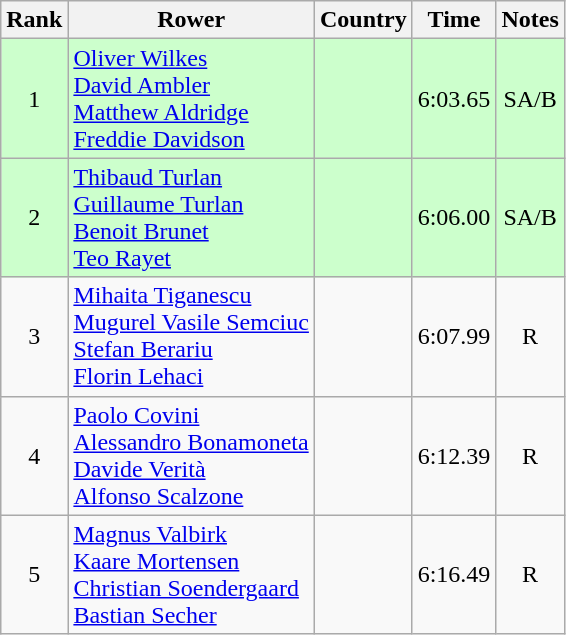<table class="wikitable" style="text-align:center">
<tr>
<th>Rank</th>
<th>Rower</th>
<th>Country</th>
<th>Time</th>
<th>Notes</th>
</tr>
<tr bgcolor=ccffcc>
<td>1</td>
<td align="left"><a href='#'>Oliver Wilkes</a><br><a href='#'>David Ambler</a><br><a href='#'>Matthew Aldridge</a><br><a href='#'>Freddie Davidson</a></td>
<td align="left"></td>
<td>6:03.65</td>
<td>SA/B</td>
</tr>
<tr bgcolor=ccffcc>
<td>2</td>
<td align="left"><a href='#'>Thibaud Turlan</a><br><a href='#'>Guillaume Turlan</a><br><a href='#'>Benoit Brunet</a><br><a href='#'>Teo Rayet</a></td>
<td align="left"></td>
<td>6:06.00</td>
<td>SA/B</td>
</tr>
<tr>
<td>3</td>
<td align="left"><a href='#'>Mihaita Tiganescu</a><br><a href='#'>Mugurel Vasile Semciuc</a><br><a href='#'>Stefan Berariu</a><br><a href='#'>Florin Lehaci</a></td>
<td align="left"></td>
<td>6:07.99</td>
<td>R</td>
</tr>
<tr>
<td>4</td>
<td align="left"><a href='#'>Paolo Covini</a><br><a href='#'>Alessandro Bonamoneta</a><br><a href='#'>Davide Verità</a><br><a href='#'>Alfonso Scalzone</a></td>
<td align="left"></td>
<td>6:12.39</td>
<td>R</td>
</tr>
<tr>
<td>5</td>
<td align="left"><a href='#'>Magnus Valbirk</a><br><a href='#'>Kaare Mortensen</a><br><a href='#'>Christian Soendergaard</a><br><a href='#'>Bastian Secher</a></td>
<td align="left"></td>
<td>6:16.49</td>
<td>R</td>
</tr>
</table>
